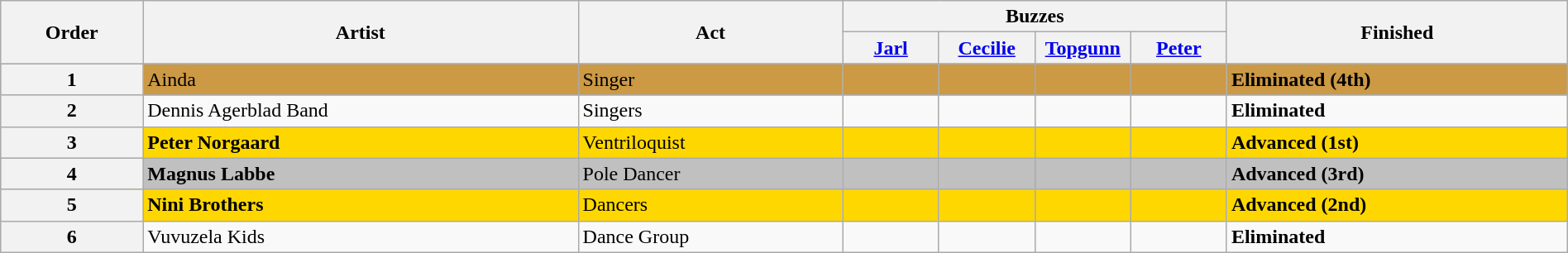<table class="wikitable sortable" width="100%">
<tr>
<th rowspan="2">Order</th>
<th rowspan="2" class="unsortable">Artist</th>
<th rowspan="2" class="unsortable">Act</th>
<th colspan="4" class="unsortable">Buzzes</th>
<th rowspan="2">Finished</th>
</tr>
<tr>
<th width="70"><a href='#'>Jarl</a></th>
<th width="70"><a href='#'>Cecilie</a></th>
<th width="70"><a href='#'>Topgunn</a></th>
<th width="70"><a href='#'>Peter</a></th>
</tr>
<tr style="background:#c94;">
<th>1</th>
<td>Ainda</td>
<td>Singer</td>
<td align="center"></td>
<td></td>
<td align="center"></td>
<td></td>
<td><strong>Eliminated</strong> <strong>(4th)</strong></td>
</tr>
<tr>
<th>2</th>
<td>Dennis Agerblad Band</td>
<td>Singers</td>
<td></td>
<td></td>
<td></td>
<td></td>
<td><strong>Eliminated</strong></td>
</tr>
<tr style="background:gold;">
<th>3</th>
<td><strong>Peter Norgaard</strong></td>
<td>Ventriloquist</td>
<td></td>
<td></td>
<td></td>
<td></td>
<td><strong>Advanced</strong> <strong>(1st)</strong></td>
</tr>
<tr style="background:silver;">
<th>4</th>
<td><strong>Magnus Labbe</strong></td>
<td>Pole Dancer</td>
<td></td>
<td align="center"></td>
<td></td>
<td align="center"></td>
<td><strong>Advanced</strong> <strong>(3rd)</strong></td>
</tr>
<tr style="background:gold;">
<th>5</th>
<td><strong>Nini Brothers</strong></td>
<td>Dancers</td>
<td></td>
<td></td>
<td></td>
<td></td>
<td><strong>Advanced</strong> <strong>(2nd)</strong></td>
</tr>
<tr>
<th>6</th>
<td>Vuvuzela Kids</td>
<td>Dance Group</td>
<td></td>
<td></td>
<td></td>
<td></td>
<td><strong>Eliminated</strong></td>
</tr>
</table>
